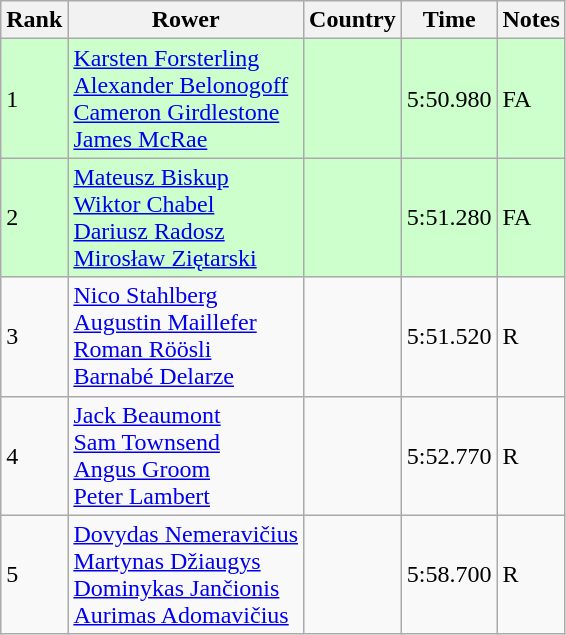<table class="wikitable">
<tr>
<th>Rank</th>
<th>Rower</th>
<th>Country</th>
<th>Time</th>
<th>Notes</th>
</tr>
<tr bgcolor=ccffcc>
<td>1</td>
<td><a href='#'>Karsten Forsterling</a><br><a href='#'>Alexander Belonogoff</a><br><a href='#'>Cameron Girdlestone</a><br><a href='#'>James McRae</a></td>
<td></td>
<td>5:50.980</td>
<td>FA</td>
</tr>
<tr bgcolor=ccffcc>
<td>2</td>
<td><a href='#'>Mateusz Biskup</a><br><a href='#'>Wiktor Chabel</a><br><a href='#'>Dariusz Radosz</a><br><a href='#'>Mirosław Ziętarski</a></td>
<td></td>
<td>5:51.280</td>
<td>FA</td>
</tr>
<tr>
<td>3</td>
<td><a href='#'>Nico Stahlberg</a><br><a href='#'>Augustin Maillefer</a><br><a href='#'>Roman Röösli</a><br><a href='#'>Barnabé Delarze</a></td>
<td></td>
<td>5:51.520</td>
<td>R</td>
</tr>
<tr>
<td>4</td>
<td><a href='#'>Jack Beaumont</a><br><a href='#'>Sam Townsend</a><br><a href='#'>Angus Groom</a><br><a href='#'>Peter Lambert</a></td>
<td></td>
<td>5:52.770</td>
<td>R</td>
</tr>
<tr>
<td>5</td>
<td><a href='#'>Dovydas Nemeravičius</a><br><a href='#'>Martynas Džiaugys</a><br><a href='#'>Dominykas Jančionis</a><br><a href='#'>Aurimas Adomavičius</a></td>
<td></td>
<td>5:58.700</td>
<td>R</td>
</tr>
</table>
